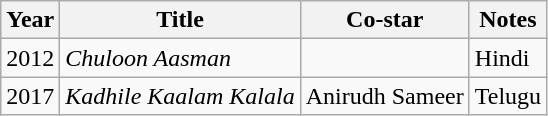<table class="wikitable sortable">
<tr>
<th>Year</th>
<th>Title</th>
<th>Co-star</th>
<th class="unsortable">Notes</th>
</tr>
<tr>
<td>2012</td>
<td><em>Chuloon Aasman</em></td>
<td></td>
<td>Hindi</td>
</tr>
<tr>
<td>2017</td>
<td><em>Kadhile Kaalam Kalala</em></td>
<td>Anirudh Sameer</td>
<td>Telugu</td>
</tr>
</table>
